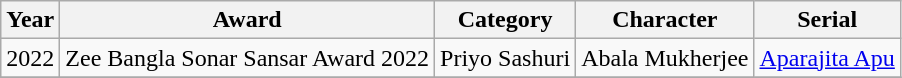<table class="wikitable sortable">
<tr>
<th>Year</th>
<th>Award</th>
<th>Category</th>
<th>Character</th>
<th>Serial</th>
</tr>
<tr>
<td>2022</td>
<td>Zee Bangla Sonar Sansar Award 2022</td>
<td>Priyo Sashuri</td>
<td>Abala Mukherjee</td>
<td><a href='#'>Aparajita Apu</a></td>
</tr>
<tr>
</tr>
</table>
